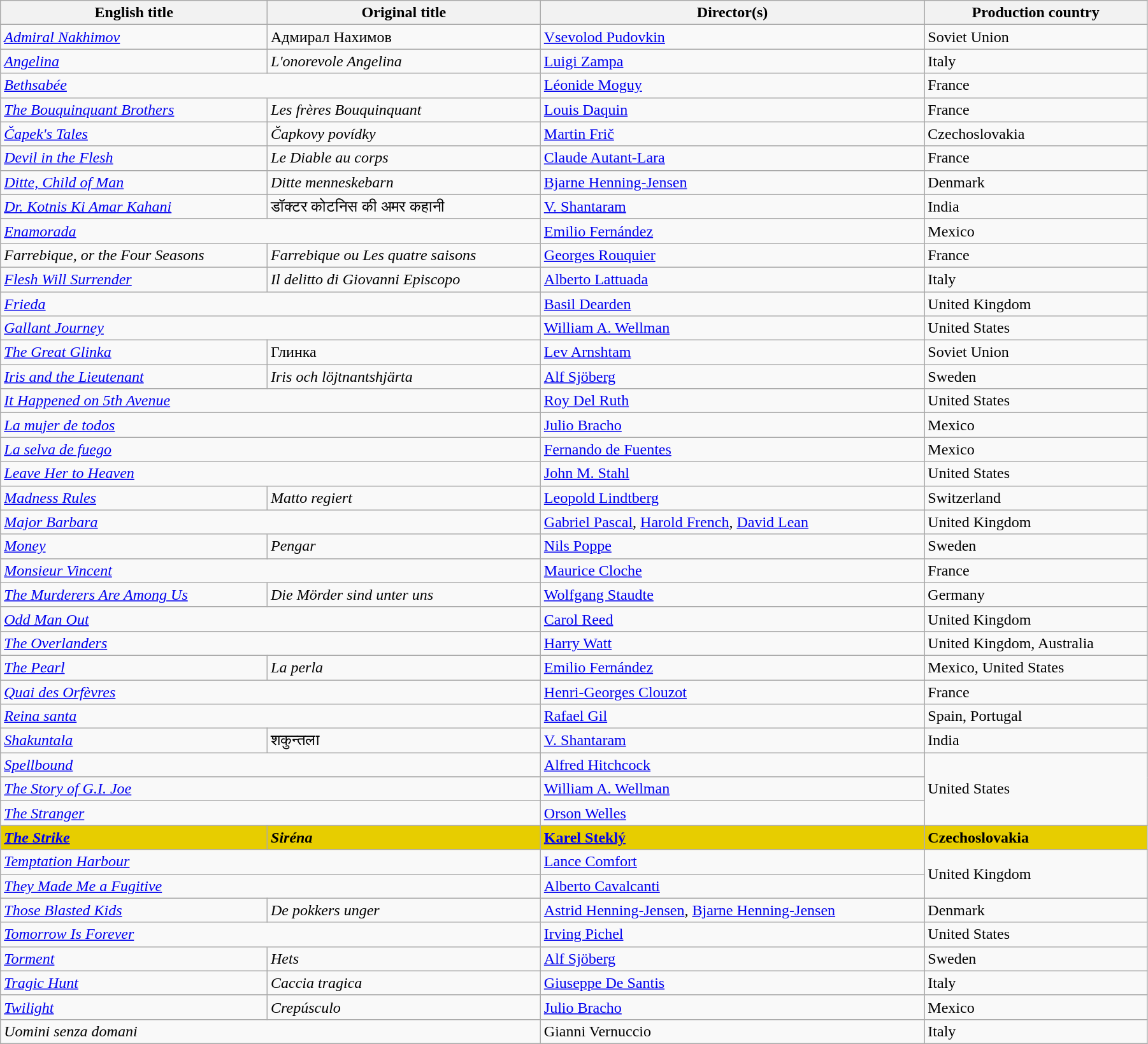<table class="wikitable" style="width:95%; margin-bottom:2px">
<tr>
<th>English title</th>
<th>Original title</th>
<th>Director(s)</th>
<th>Production country</th>
</tr>
<tr>
<td><em><a href='#'>Admiral Nakhimov</a></em></td>
<td>Адмирал Нахимов</td>
<td data-sort-value="Pudovkin"><a href='#'>Vsevolod Pudovkin</a></td>
<td>Soviet Union</td>
</tr>
<tr>
<td><em><a href='#'>Angelina</a></em></td>
<td><em>L'onorevole Angelina</em></td>
<td data-sort-value="Zampa"><a href='#'>Luigi Zampa</a></td>
<td>Italy</td>
</tr>
<tr>
<td colspan=2><em><a href='#'>Bethsabée</a></em></td>
<td data-sort-value="Moguy"><a href='#'>Léonide Moguy</a></td>
<td>France</td>
</tr>
<tr>
<td><em><a href='#'>The Bouquinquant Brothers</a></em></td>
<td><em>Les frères Bouquinquant</em></td>
<td data-sort-value="Daquin"><a href='#'>Louis Daquin</a></td>
<td>France</td>
</tr>
<tr>
<td><em><a href='#'>Čapek's Tales</a></em></td>
<td><em>Čapkovy povídky</em></td>
<td data-sort-value="Frič"><a href='#'>Martin Frič</a></td>
<td>Czechoslovakia</td>
</tr>
<tr>
<td><em><a href='#'>Devil in the Flesh</a></em></td>
<td><em>Le Diable au corps</em></td>
<td data-sort-value="Autant-Lara"><a href='#'>Claude Autant-Lara</a></td>
<td>France</td>
</tr>
<tr>
<td><em><a href='#'>Ditte, Child of Man</a></em></td>
<td><em>Ditte menneskebarn</em></td>
<td data-sort-value="Henning-Jensen"><a href='#'>Bjarne Henning-Jensen</a></td>
<td>Denmark</td>
</tr>
<tr>
<td><em><a href='#'>Dr. Kotnis Ki Amar Kahani</a></em></td>
<td>डॉक्टर कोटनिस की अमर कहानी</td>
<td data-sort-value="Shantaram"><a href='#'>V. Shantaram</a></td>
<td>India</td>
</tr>
<tr>
<td colspan=2><em><a href='#'>Enamorada</a></em></td>
<td data-sort-value="Fernández"><a href='#'>Emilio Fernández</a></td>
<td>Mexico</td>
</tr>
<tr>
<td><em>Farrebique, or the Four Seasons</em></td>
<td><em>Farrebique ou Les quatre saisons</em></td>
<td data-sort-value="Rouquier"><a href='#'>Georges Rouquier</a></td>
<td>France</td>
</tr>
<tr>
<td><em><a href='#'>Flesh Will Surrender</a></em></td>
<td><em>Il delitto di Giovanni Episcopo</em></td>
<td data-sort-value="Lattuada"><a href='#'>Alberto Lattuada</a></td>
<td>Italy</td>
</tr>
<tr>
<td colspan=2><em><a href='#'>Frieda</a></em></td>
<td data-sort-value="Dearden"><a href='#'>Basil Dearden</a></td>
<td>United Kingdom</td>
</tr>
<tr>
<td colspan=2><em><a href='#'>Gallant Journey</a></em></td>
<td data-sort-value="Wellman"><a href='#'>William A. Wellman</a></td>
<td>United States</td>
</tr>
<tr>
<td><em><a href='#'>The Great Glinka</a></em></td>
<td>Глинка</td>
<td data-sort-value="Arnshtam"><a href='#'>Lev Arnshtam</a></td>
<td>Soviet Union</td>
</tr>
<tr>
<td><em><a href='#'>Iris and the Lieutenant</a></em></td>
<td><em>Iris och löjtnantshjärta</em></td>
<td data-sort-value="Sjöberg"><a href='#'>Alf Sjöberg</a></td>
<td>Sweden</td>
</tr>
<tr>
<td colspan=2><em><a href='#'>It Happened on 5th Avenue</a></em></td>
<td data-sort-value="Del Ruth"><a href='#'>Roy Del Ruth</a></td>
<td>United States</td>
</tr>
<tr>
<td colspan=2><em><a href='#'>La mujer de todos</a></em></td>
<td data-sort-value="Bracho"><a href='#'>Julio Bracho</a></td>
<td>Mexico</td>
</tr>
<tr>
<td colspan=2><em><a href='#'>La selva de fuego</a></em></td>
<td data-sort-value="de Fuentes"><a href='#'>Fernando de Fuentes</a></td>
<td>Mexico</td>
</tr>
<tr>
<td colspan=2><em><a href='#'>Leave Her to Heaven</a></em></td>
<td data-sort-value="Stahl"><a href='#'>John M. Stahl</a></td>
<td>United States</td>
</tr>
<tr>
<td><em><a href='#'>Madness Rules</a></em></td>
<td><em>Matto regiert</em></td>
<td data-sort-value="Lindtberg"><a href='#'>Leopold Lindtberg</a></td>
<td>Switzerland</td>
</tr>
<tr>
<td colspan=2><em><a href='#'>Major Barbara</a></em></td>
<td data-sort-value="Pascal"><a href='#'>Gabriel Pascal</a>, <a href='#'>Harold French</a>, <a href='#'>David Lean</a></td>
<td>United Kingdom</td>
</tr>
<tr>
<td><em><a href='#'>Money</a></em></td>
<td><em>Pengar</em></td>
<td data-sort-value="Poppe"><a href='#'>Nils Poppe</a></td>
<td>Sweden</td>
</tr>
<tr>
<td colspan=2><em><a href='#'>Monsieur Vincent</a></em></td>
<td data-sort-value="Cloche"><a href='#'>Maurice Cloche</a></td>
<td>France</td>
</tr>
<tr>
<td><em><a href='#'>The Murderers Are Among Us</a></em></td>
<td><em>Die Mörder sind unter uns</em></td>
<td data-sort-value="Staudte"><a href='#'>Wolfgang Staudte</a></td>
<td>Germany</td>
</tr>
<tr>
<td colspan=2><em><a href='#'>Odd Man Out</a></em></td>
<td data-sort-value="Reed"><a href='#'>Carol Reed</a></td>
<td>United Kingdom</td>
</tr>
<tr>
<td colspan=2><em><a href='#'>The Overlanders</a></em></td>
<td data-sort-value="Watt"><a href='#'>Harry Watt</a></td>
<td>United Kingdom, Australia</td>
</tr>
<tr>
<td><em><a href='#'>The Pearl</a></em></td>
<td><em>La perla</em></td>
<td data-sort-value="Fernández"><a href='#'>Emilio Fernández</a></td>
<td>Mexico, United States</td>
</tr>
<tr>
<td colspan=2><em><a href='#'>Quai des Orfèvres</a></em></td>
<td data-sort-value="Clouzot"><a href='#'>Henri-Georges Clouzot</a></td>
<td>France</td>
</tr>
<tr>
<td colspan=2><em><a href='#'>Reina santa</a></em></td>
<td data-sort-value="Gil"><a href='#'>Rafael Gil</a></td>
<td>Spain, Portugal</td>
</tr>
<tr>
<td><em><a href='#'>Shakuntala</a></em></td>
<td>शकुन्तला</td>
<td data-sort-value="Shantaram"><a href='#'>V. Shantaram</a></td>
<td>India</td>
</tr>
<tr>
<td colspan=2><em><a href='#'>Spellbound</a></em></td>
<td data-sort-value="Hitchcock"><a href='#'>Alfred Hitchcock</a></td>
<td rowspan="3">United States</td>
</tr>
<tr>
<td colspan=2><em><a href='#'>The Story of G.I. Joe</a></em></td>
<td data-sort-value="Wellman"><a href='#'>William A. Wellman</a></td>
</tr>
<tr>
<td colspan=2><em><a href='#'>The Stranger</a></em></td>
<td data-sort-value="Welles"><a href='#'>Orson Welles</a></td>
</tr>
<tr style="background:#E7CD00;">
<td><strong><em><a href='#'>The Strike</a></em></strong></td>
<td><strong><em>Siréna</em></strong></td>
<td data-sort-value="Steklý"><strong><a href='#'>Karel Steklý</a></strong></td>
<td><strong>Czechoslovakia</strong></td>
</tr>
<tr>
<td colspan=2><em><a href='#'>Temptation Harbour</a></em></td>
<td data-sort-value="Comfort"><a href='#'>Lance Comfort</a></td>
<td rowspan="2">United Kingdom</td>
</tr>
<tr>
<td colspan=2><em><a href='#'>They Made Me a Fugitive</a></em></td>
<td data-sort-value="Cavalcanti"><a href='#'>Alberto Cavalcanti</a></td>
</tr>
<tr>
<td><em><a href='#'>Those Blasted Kids</a></em></td>
<td><em>De pokkers unger</em></td>
<td data-sort-value="Henning-Jensen"><a href='#'>Astrid Henning-Jensen</a>, <a href='#'>Bjarne Henning-Jensen</a></td>
<td>Denmark</td>
</tr>
<tr>
<td colspan=2><em><a href='#'>Tomorrow Is Forever</a></em></td>
<td data-sort-value="Pichel"><a href='#'>Irving Pichel</a></td>
<td>United States</td>
</tr>
<tr>
<td><em><a href='#'>Torment</a></em></td>
<td><em>Hets</em></td>
<td data-sort-value="Sjöberg"><a href='#'>Alf Sjöberg</a></td>
<td>Sweden</td>
</tr>
<tr>
<td><em><a href='#'>Tragic Hunt</a></em></td>
<td><em>Caccia tragica</em></td>
<td data-sort-value="De Santis"><a href='#'>Giuseppe De Santis</a></td>
<td>Italy</td>
</tr>
<tr>
<td><em><a href='#'>Twilight</a></em></td>
<td><em>Crepúsculo</em></td>
<td data-sort-value="Bracho"><a href='#'>Julio Bracho</a></td>
<td>Mexico</td>
</tr>
<tr>
<td colspan=2><em>Uomini senza domani</em></td>
<td data-sort-value="Vernuccio">Gianni Vernuccio</td>
<td>Italy</td>
</tr>
</table>
